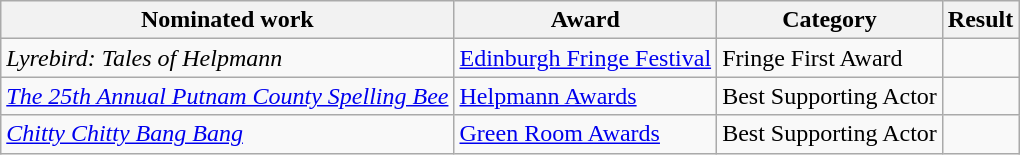<table class="wikitable sortable">
<tr>
<th>Nominated work</th>
<th>Award</th>
<th>Category</th>
<th>Result</th>
</tr>
<tr>
<td><em>Lyrebird: Tales of Helpmann</em></td>
<td><a href='#'>Edinburgh Fringe Festival</a></td>
<td>Fringe First Award</td>
<td></td>
</tr>
<tr>
<td><em><a href='#'>The 25th Annual Putnam County Spelling Bee</a></em></td>
<td><a href='#'>Helpmann Awards</a></td>
<td>Best Supporting Actor</td>
<td></td>
</tr>
<tr>
<td><em><a href='#'>Chitty Chitty Bang Bang</a></em></td>
<td><a href='#'>Green Room Awards</a></td>
<td>Best Supporting Actor</td>
<td></td>
</tr>
</table>
